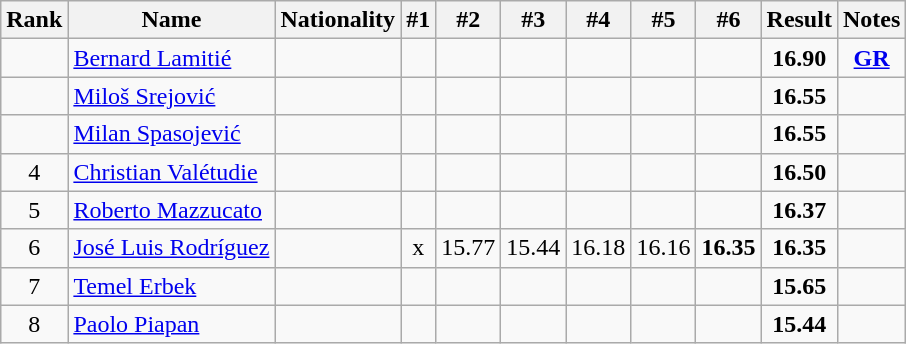<table class="wikitable sortable" style="text-align:center">
<tr>
<th>Rank</th>
<th>Name</th>
<th>Nationality</th>
<th>#1</th>
<th>#2</th>
<th>#3</th>
<th>#4</th>
<th>#5</th>
<th>#6</th>
<th>Result</th>
<th>Notes</th>
</tr>
<tr>
<td></td>
<td align=left><a href='#'>Bernard Lamitié</a></td>
<td align=left></td>
<td></td>
<td></td>
<td></td>
<td></td>
<td></td>
<td></td>
<td><strong>16.90</strong></td>
<td><strong><a href='#'>GR</a></strong></td>
</tr>
<tr>
<td></td>
<td align=left><a href='#'>Miloš Srejović</a></td>
<td align=left></td>
<td></td>
<td></td>
<td></td>
<td></td>
<td></td>
<td></td>
<td><strong>16.55</strong></td>
<td></td>
</tr>
<tr>
<td></td>
<td align=left><a href='#'>Milan Spasojević</a></td>
<td align=left></td>
<td></td>
<td></td>
<td></td>
<td></td>
<td></td>
<td></td>
<td><strong>16.55</strong></td>
<td></td>
</tr>
<tr>
<td>4</td>
<td align=left><a href='#'>Christian Valétudie</a></td>
<td align=left></td>
<td></td>
<td></td>
<td></td>
<td></td>
<td></td>
<td></td>
<td><strong>16.50</strong></td>
<td></td>
</tr>
<tr>
<td>5</td>
<td align=left><a href='#'>Roberto Mazzucato</a></td>
<td align=left></td>
<td></td>
<td></td>
<td></td>
<td></td>
<td></td>
<td></td>
<td><strong>16.37</strong></td>
<td></td>
</tr>
<tr>
<td>6</td>
<td align=left><a href='#'>José Luis Rodríguez</a></td>
<td align=left></td>
<td>x</td>
<td>15.77</td>
<td>15.44</td>
<td>16.18</td>
<td>16.16</td>
<td><strong>16.35</strong></td>
<td><strong>16.35</strong></td>
<td></td>
</tr>
<tr>
<td>7</td>
<td align=left><a href='#'>Temel Erbek</a></td>
<td align=left></td>
<td></td>
<td></td>
<td></td>
<td></td>
<td></td>
<td></td>
<td><strong>15.65</strong></td>
<td></td>
</tr>
<tr>
<td>8</td>
<td align=left><a href='#'>Paolo Piapan</a></td>
<td align=left></td>
<td></td>
<td></td>
<td></td>
<td></td>
<td></td>
<td></td>
<td><strong>15.44</strong></td>
<td></td>
</tr>
</table>
